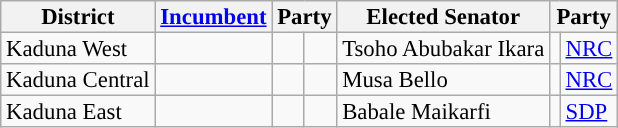<table class="sortable wikitable" style="font-size:95%;line-height:14px;">
<tr>
<th class="unsortable">District</th>
<th class="unsortable"><a href='#'>Incumbent</a></th>
<th colspan="2">Party</th>
<th class="unsortable">Elected Senator</th>
<th colspan="2">Party</th>
</tr>
<tr>
<td>Kaduna West</td>
<td></td>
<td></td>
<td></td>
<td>Tsoho Abubakar Ikara</td>
<td style="background:"></td>
<td><a href='#'>NRC</a></td>
</tr>
<tr>
<td>Kaduna Central</td>
<td></td>
<td></td>
<td></td>
<td>Musa Bello</td>
<td style="background:"></td>
<td><a href='#'>NRC</a></td>
</tr>
<tr>
<td>Kaduna East</td>
<td></td>
<td></td>
<td></td>
<td>Babale Maikarfi</td>
<td style="background:"></td>
<td><a href='#'>SDP</a></td>
</tr>
</table>
